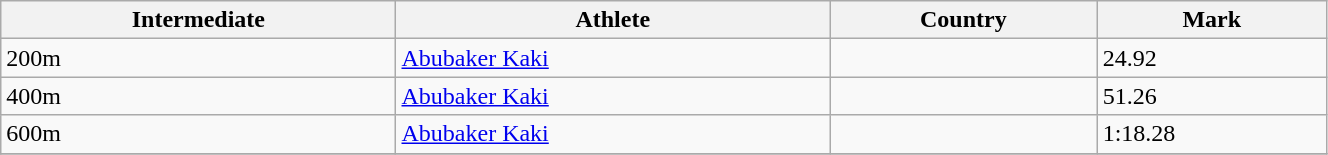<table class="wikitable" width=70%>
<tr>
<th>Intermediate</th>
<th>Athlete</th>
<th>Country</th>
<th>Mark</th>
</tr>
<tr>
<td>200m</td>
<td><a href='#'>Abubaker Kaki</a></td>
<td></td>
<td>24.92</td>
</tr>
<tr>
<td>400m</td>
<td><a href='#'>Abubaker Kaki</a></td>
<td></td>
<td>51.26</td>
</tr>
<tr>
<td>600m</td>
<td><a href='#'>Abubaker Kaki</a></td>
<td></td>
<td>1:18.28</td>
</tr>
<tr>
</tr>
</table>
